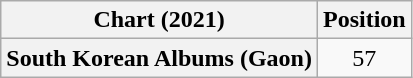<table class="wikitable plainrowheaders" style="text-align:center">
<tr>
<th scope="col">Chart (2021)</th>
<th scope="col">Position</th>
</tr>
<tr>
<th scope="row">South Korean Albums (Gaon)</th>
<td>57</td>
</tr>
</table>
